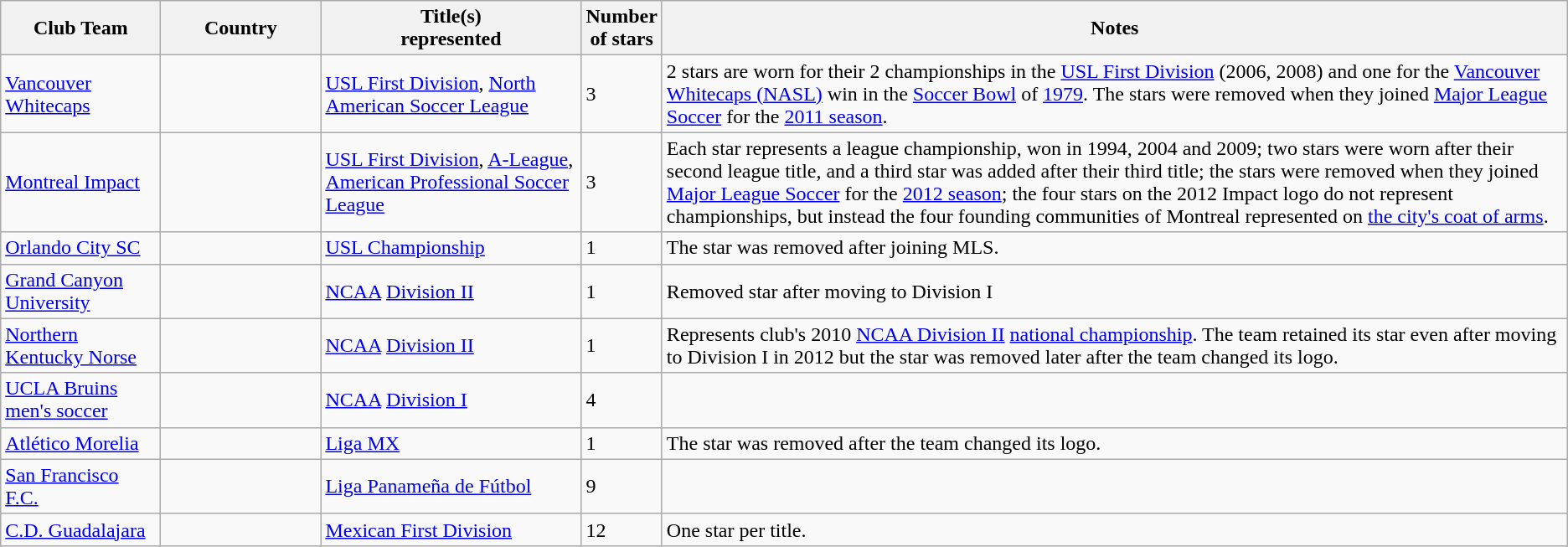<table class="wikitable sortable">
<tr>
<th width=120>Club Team</th>
<th width=120>Country</th>
<th width=200>Title(s)<br>represented</th>
<th>Number<br>of stars</th>
<th class="unsortable">Notes</th>
</tr>
<tr>
<td><a href='#'>Vancouver Whitecaps</a></td>
<td></td>
<td><a href='#'>USL First Division</a>, <a href='#'>North American Soccer League</a></td>
<td>3</td>
<td>2 stars are worn for their 2 championships in the <a href='#'>USL First Division</a> (2006, 2008) and one for the <a href='#'>Vancouver Whitecaps (NASL)</a> win in the <a href='#'>Soccer Bowl</a> of <a href='#'>1979</a>. The stars were removed when they joined <a href='#'>Major League Soccer</a> for the <a href='#'>2011 season</a>.</td>
</tr>
<tr>
<td><a href='#'>Montreal Impact</a></td>
<td></td>
<td><a href='#'>USL First Division</a>, <a href='#'>A-League</a>, <a href='#'>American Professional Soccer League</a></td>
<td>3</td>
<td>Each star represents a league championship, won in 1994, 2004 and 2009; two stars were worn after their second league title, and a third star was added after their third title; the stars were removed when they joined <a href='#'>Major League Soccer</a> for the <a href='#'>2012 season</a>; the four stars on the 2012 Impact logo do not represent championships, but instead the four founding communities of Montreal represented on <a href='#'>the city's coat of arms</a>.</td>
</tr>
<tr>
<td><a href='#'>Orlando City SC</a></td>
<td></td>
<td><a href='#'>USL Championship</a></td>
<td>1</td>
<td>The star was removed after joining MLS.</td>
</tr>
<tr>
<td><a href='#'>Grand Canyon University</a></td>
<td></td>
<td><a href='#'>NCAA</a> <a href='#'>Division II</a></td>
<td>1</td>
<td>Removed star after moving to Division I</td>
</tr>
<tr>
<td><a href='#'>Northern Kentucky Norse</a></td>
<td></td>
<td><a href='#'>NCAA</a> <a href='#'>Division II</a></td>
<td>1</td>
<td>Represents club's 2010 <a href='#'>NCAA Division II</a> <a href='#'>national championship</a>. The team retained its star even after moving to Division I in 2012 but the star was removed later after the team changed its logo.</td>
</tr>
<tr>
<td><a href='#'>UCLA Bruins men's soccer</a></td>
<td></td>
<td><a href='#'>NCAA</a> <a href='#'>Division I</a></td>
<td>4</td>
<td></td>
</tr>
<tr>
<td><a href='#'>Atlético Morelia</a></td>
<td></td>
<td><a href='#'>Liga MX</a></td>
<td>1</td>
<td>The star was removed after the team changed its logo.</td>
</tr>
<tr>
<td><a href='#'>San Francisco F.C.</a></td>
<td></td>
<td><a href='#'>Liga Panameña de Fútbol</a></td>
<td>9</td>
<td></td>
</tr>
<tr>
<td><a href='#'>C.D. Guadalajara</a></td>
<td></td>
<td><a href='#'>Mexican First Division</a></td>
<td>12</td>
<td>One star per title.</td>
</tr>
</table>
